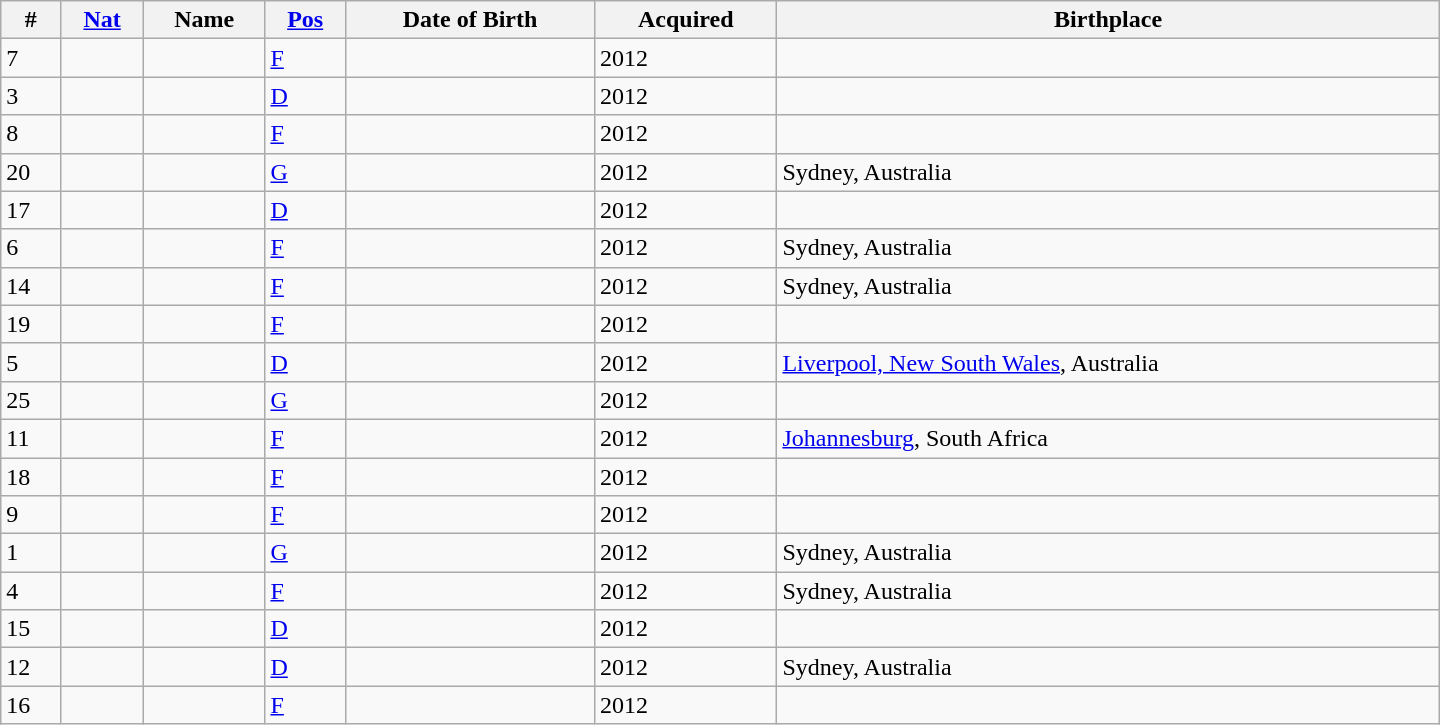<table class="wikitable sortable" style=width:60em style="text-align:center">
<tr>
<th>#</th>
<th><a href='#'>Nat</a></th>
<th>Name</th>
<th><a href='#'>Pos</a></th>
<th>Date of Birth</th>
<th>Acquired</th>
<th>Birthplace</th>
</tr>
<tr>
<td>7</td>
<td></td>
<td align="left"></td>
<td><a href='#'>F</a></td>
<td align="left"></td>
<td>2012</td>
<td></td>
</tr>
<tr>
<td>3</td>
<td></td>
<td align="left"></td>
<td><a href='#'>D</a></td>
<td align="left"></td>
<td>2012</td>
<td></td>
</tr>
<tr>
<td>8</td>
<td></td>
<td align="left"></td>
<td><a href='#'>F</a></td>
<td align="left"></td>
<td>2012</td>
<td></td>
</tr>
<tr>
<td>20</td>
<td></td>
<td align="left"></td>
<td><a href='#'>G</a></td>
<td align="left"></td>
<td>2012</td>
<td align="left">Sydney, Australia</td>
</tr>
<tr>
<td>17</td>
<td></td>
<td align="left"></td>
<td><a href='#'>D</a></td>
<td align="left"></td>
<td>2012</td>
<td></td>
</tr>
<tr>
<td>6</td>
<td></td>
<td align="left"></td>
<td><a href='#'>F</a></td>
<td align="left"></td>
<td>2012</td>
<td align="left">Sydney, Australia</td>
</tr>
<tr>
<td>14</td>
<td></td>
<td align="left"></td>
<td><a href='#'>F</a></td>
<td align="left"></td>
<td>2012</td>
<td align="left">Sydney, Australia</td>
</tr>
<tr>
<td>19</td>
<td></td>
<td align="left"></td>
<td><a href='#'>F</a></td>
<td align="left"></td>
<td>2012</td>
<td></td>
</tr>
<tr>
<td>5</td>
<td></td>
<td align="left"></td>
<td><a href='#'>D</a></td>
<td align="left"></td>
<td>2012</td>
<td align="left"><a href='#'>Liverpool, New South Wales</a>, Australia</td>
</tr>
<tr>
<td>25</td>
<td></td>
<td align="left"></td>
<td><a href='#'>G</a></td>
<td align="left"></td>
<td>2012</td>
<td></td>
</tr>
<tr>
<td>11</td>
<td></td>
<td align="left"></td>
<td><a href='#'>F</a></td>
<td align="left"></td>
<td>2012</td>
<td align="left"><a href='#'>Johannesburg</a>, South Africa</td>
</tr>
<tr>
<td>18</td>
<td></td>
<td align="left"></td>
<td><a href='#'>F</a></td>
<td align="left"></td>
<td>2012</td>
<td></td>
</tr>
<tr>
<td>9</td>
<td></td>
<td align="left"></td>
<td><a href='#'>F</a></td>
<td align="left"></td>
<td>2012</td>
<td></td>
</tr>
<tr>
<td>1</td>
<td></td>
<td align="left"></td>
<td><a href='#'>G</a></td>
<td align="left"></td>
<td>2012</td>
<td align="left">Sydney, Australia</td>
</tr>
<tr>
<td>4</td>
<td></td>
<td align="left"></td>
<td><a href='#'>F</a></td>
<td align="left"></td>
<td>2012</td>
<td align="left">Sydney, Australia</td>
</tr>
<tr>
<td>15</td>
<td></td>
<td align="left"></td>
<td><a href='#'>D</a></td>
<td align="left"></td>
<td>2012</td>
<td></td>
</tr>
<tr>
<td>12</td>
<td></td>
<td align="left"></td>
<td><a href='#'>D</a></td>
<td align="left"></td>
<td>2012</td>
<td align="left">Sydney, Australia</td>
</tr>
<tr>
<td>16</td>
<td></td>
<td align="left"></td>
<td><a href='#'>F</a></td>
<td align="left"></td>
<td>2012</td>
<td></td>
</tr>
</table>
